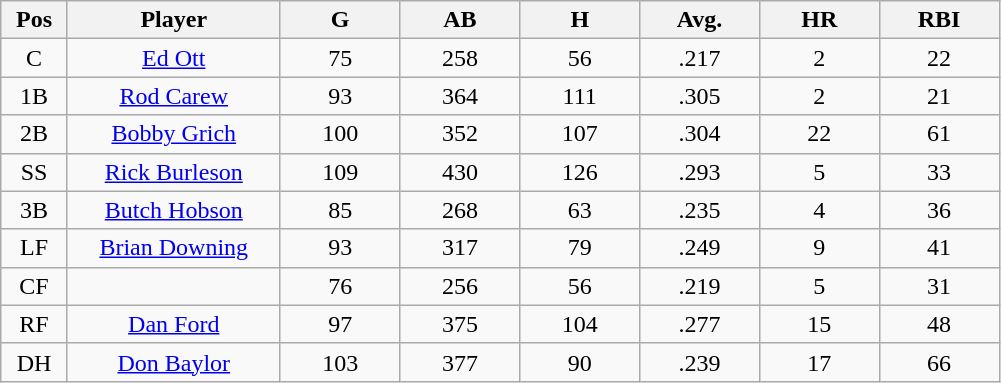<table class="wikitable sortable">
<tr>
<th bgcolor="#DDDDFF" width="5%">Pos</th>
<th bgcolor="#DDDDFF" width="16%">Player</th>
<th bgcolor="#DDDDFF" width="9%">G</th>
<th bgcolor="#DDDDFF" width="9%">AB</th>
<th bgcolor="#DDDDFF" width="9%">H</th>
<th bgcolor="#DDDDFF" width="9%">Avg.</th>
<th bgcolor="#DDDDFF" width="9%">HR</th>
<th bgcolor="#DDDDFF" width="9%">RBI</th>
</tr>
<tr align="center">
<td>C</td>
<td><a href='#'>Ed Ott</a></td>
<td>75</td>
<td>258</td>
<td>56</td>
<td>.217</td>
<td>2</td>
<td>22</td>
</tr>
<tr align=center>
<td>1B</td>
<td><a href='#'>Rod Carew</a></td>
<td>93</td>
<td>364</td>
<td>111</td>
<td>.305</td>
<td>2</td>
<td>21</td>
</tr>
<tr align=center>
<td>2B</td>
<td><a href='#'>Bobby Grich</a></td>
<td>100</td>
<td>352</td>
<td>107</td>
<td>.304</td>
<td>22</td>
<td>61</td>
</tr>
<tr align=center>
<td>SS</td>
<td><a href='#'>Rick Burleson</a></td>
<td>109</td>
<td>430</td>
<td>126</td>
<td>.293</td>
<td>5</td>
<td>33</td>
</tr>
<tr align=center>
<td>3B</td>
<td><a href='#'>Butch Hobson</a></td>
<td>85</td>
<td>268</td>
<td>63</td>
<td>.235</td>
<td>4</td>
<td>36</td>
</tr>
<tr align=center>
<td>LF</td>
<td><a href='#'>Brian Downing</a></td>
<td>93</td>
<td>317</td>
<td>79</td>
<td>.249</td>
<td>9</td>
<td>41</td>
</tr>
<tr align=center>
<td>CF</td>
<td></td>
<td>76</td>
<td>256</td>
<td>56</td>
<td>.219</td>
<td>5</td>
<td>31</td>
</tr>
<tr align="center">
<td>RF</td>
<td><a href='#'>Dan Ford</a></td>
<td>97</td>
<td>375</td>
<td>104</td>
<td>.277</td>
<td>15</td>
<td>48</td>
</tr>
<tr align=center>
<td>DH</td>
<td><a href='#'>Don Baylor</a></td>
<td>103</td>
<td>377</td>
<td>90</td>
<td>.239</td>
<td>17</td>
<td>66</td>
</tr>
</table>
